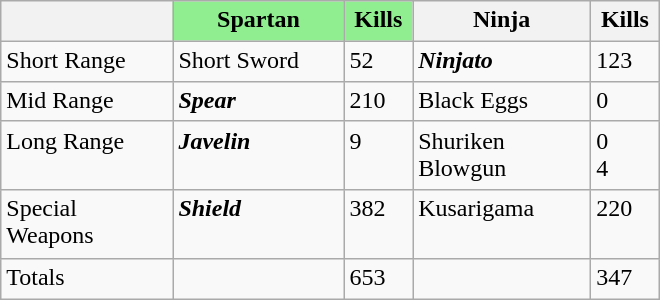<table class="wikitable" style="text-align:left; width:440px; height:200px">
<tr valign="top">
<th style="width:120px;"></th>
<th style="width:120px; background:lightgreen;">Spartan</th>
<th style="width:40px; background:lightgreen;">Kills</th>
<th style="width:120px;">Ninja</th>
<th style="width:40px;">Kills</th>
</tr>
<tr valign="top">
<td>Short Range</td>
<td>Short Sword</td>
<td>52</td>
<td><strong><em>Ninjato</em></strong></td>
<td>123</td>
</tr>
<tr valign="top">
<td>Mid Range</td>
<td><strong><em>Spear</em></strong></td>
<td>210</td>
<td>Black Eggs</td>
<td>0</td>
</tr>
<tr valign="top">
<td>Long Range</td>
<td><strong><em>Javelin</em></strong></td>
<td>9</td>
<td>Shuriken<br>Blowgun</td>
<td>0<br>4</td>
</tr>
<tr valign="top">
<td>Special Weapons</td>
<td><strong><em>Shield</em></strong></td>
<td>382</td>
<td>Kusarigama</td>
<td>220</td>
</tr>
<tr valign="top">
<td>Totals</td>
<td></td>
<td>653</td>
<td></td>
<td>347</td>
</tr>
</table>
